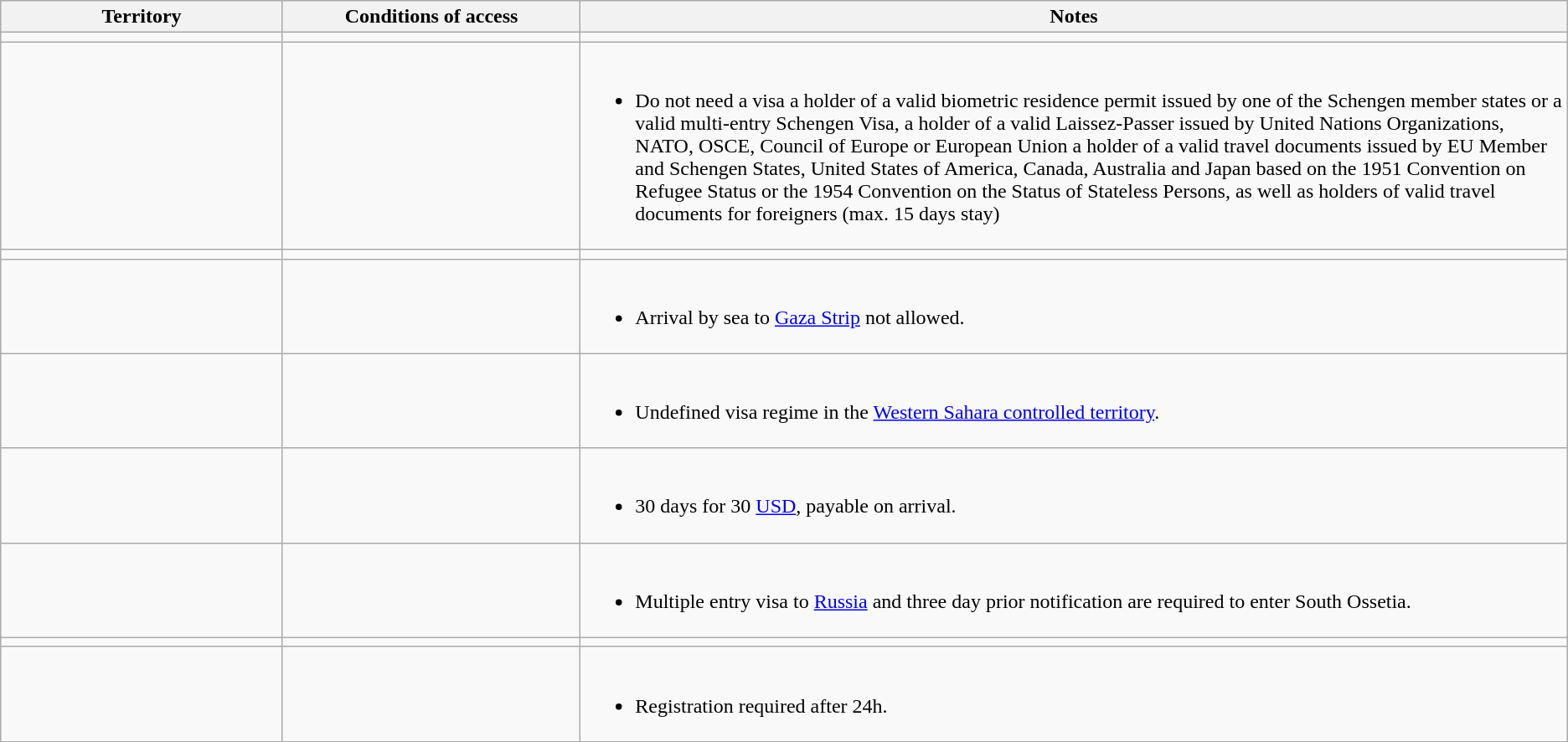<table class="wikitable" style="text-align: left; table-layout: fixed;">
<tr>
<th width="18%">Territory</th>
<th width="19%">Conditions of access</th>
<th>Notes</th>
</tr>
<tr>
<td></td>
<td></td>
<td></td>
</tr>
<tr>
<td></td>
<td></td>
<td><br><ul><li>Do not need a visa a holder of a valid biometric residence permit issued by one of the Schengen member states or a valid multi-entry Schengen Visa, a holder of a valid Laissez-Passer issued by United Nations Organizations, NATO, OSCE, Council of Europe or European Union a holder of a valid travel documents issued by EU Member and Schengen States, United States of America, Canada, Australia and Japan based on the 1951 Convention on Refugee Status or the 1954 Convention on the Status of Stateless Persons, as well as holders of valid travel documents for foreigners (max. 15 days stay)</li></ul></td>
</tr>
<tr>
<td></td>
<td></td>
<td></td>
</tr>
<tr>
<td></td>
<td></td>
<td><br><ul><li>Arrival by sea to <a href='#'>Gaza Strip</a> not allowed.</li></ul></td>
</tr>
<tr>
<td></td>
<td></td>
<td><br><ul><li>Undefined visa regime in the <a href='#'>Western Sahara controlled territory</a>.</li></ul></td>
</tr>
<tr>
<td></td>
<td></td>
<td><br><ul><li>30 days for 30 <a href='#'>USD</a>, payable on arrival.</li></ul></td>
</tr>
<tr>
<td></td>
<td></td>
<td><br><ul><li>Multiple entry visa to <a href='#'>Russia</a> and three day prior notification are required to enter South Ossetia.</li></ul></td>
</tr>
<tr>
<td></td>
<td></td>
<td></td>
</tr>
<tr>
<td></td>
<td></td>
<td><br><ul><li>Registration required after 24h.</li></ul></td>
</tr>
</table>
